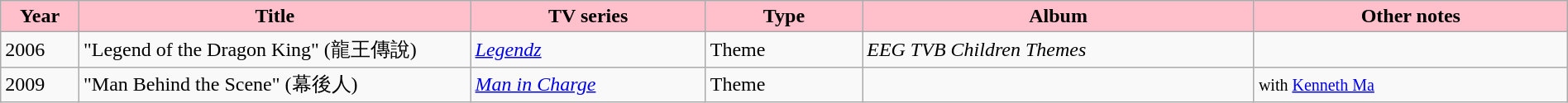<table class="wikitable" width="100%">
<tr style="background:pink; color:black" align=center>
<td style="width:5%"><strong>Year</strong></td>
<td style="width:25%"><strong>Title</strong></td>
<td style="width:15%"><strong>TV series</strong></td>
<td style="width:10%"><strong>Type</strong></td>
<td><strong>Album</strong></td>
<td style="width:20%"><strong>Other notes</strong></td>
</tr>
<tr>
<td>2006</td>
<td>"Legend of the Dragon King" (龍王傳說)</td>
<td><em><a href='#'>Legendz</a></em></td>
<td>Theme</td>
<td><em>EEG TVB Children Themes</em></td>
<td></td>
</tr>
<tr>
<td>2009</td>
<td>"Man Behind the Scene" (幕後人)</td>
<td><em><a href='#'>Man in Charge</a></em></td>
<td>Theme</td>
<td></td>
<td><small>with <a href='#'>Kenneth Ma</a></small></td>
</tr>
</table>
